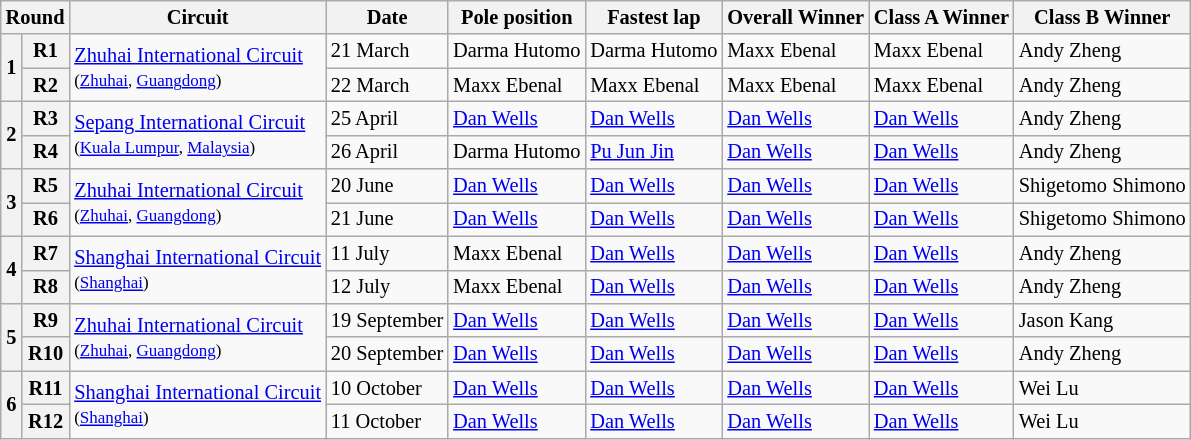<table class="wikitable" style="font-size: 85%">
<tr>
<th colspan=2>Round</th>
<th>Circuit</th>
<th>Date</th>
<th>Pole position</th>
<th>Fastest lap</th>
<th>Overall Winner</th>
<th>Class A Winner</th>
<th>Class B Winner</th>
</tr>
<tr>
<th rowspan=2>1</th>
<th>R1</th>
<td rowspan=2><a href='#'>Zhuhai International Circuit</a><br><small>(<a href='#'>Zhuhai</a>, <a href='#'>Guangdong</a>)</small></td>
<td>21 March</td>
<td> Darma Hutomo</td>
<td> Darma Hutomo</td>
<td> Maxx Ebenal</td>
<td> Maxx Ebenal</td>
<td> Andy Zheng</td>
</tr>
<tr>
<th>R2</th>
<td>22 March</td>
<td> Maxx Ebenal</td>
<td> Maxx Ebenal</td>
<td> Maxx Ebenal</td>
<td> Maxx Ebenal</td>
<td> Andy Zheng</td>
</tr>
<tr>
<th rowspan=2>2</th>
<th>R3</th>
<td rowspan=2><a href='#'>Sepang International Circuit</a><br><small>(<a href='#'>Kuala Lumpur</a>, <a href='#'>Malaysia</a>)</small></td>
<td>25 April</td>
<td> <a href='#'>Dan Wells</a></td>
<td> <a href='#'>Dan Wells</a></td>
<td> <a href='#'>Dan Wells</a></td>
<td> <a href='#'>Dan Wells</a></td>
<td> Andy Zheng</td>
</tr>
<tr>
<th>R4</th>
<td>26 April</td>
<td> Darma Hutomo</td>
<td> <a href='#'>Pu Jun Jin</a></td>
<td> <a href='#'>Dan Wells</a></td>
<td> <a href='#'>Dan Wells</a></td>
<td> Andy Zheng</td>
</tr>
<tr>
<th rowspan=2>3</th>
<th>R5</th>
<td rowspan=2><a href='#'>Zhuhai International Circuit</a><br><small>(<a href='#'>Zhuhai</a>, <a href='#'>Guangdong</a>)</small></td>
<td>20 June</td>
<td> <a href='#'>Dan Wells</a></td>
<td> <a href='#'>Dan Wells</a></td>
<td> <a href='#'>Dan Wells</a></td>
<td> <a href='#'>Dan Wells</a></td>
<td> Shigetomo Shimono</td>
</tr>
<tr>
<th>R6</th>
<td>21 June</td>
<td> <a href='#'>Dan Wells</a></td>
<td> <a href='#'>Dan Wells</a></td>
<td> <a href='#'>Dan Wells</a></td>
<td> <a href='#'>Dan Wells</a></td>
<td> Shigetomo Shimono</td>
</tr>
<tr>
<th rowspan=2>4</th>
<th>R7</th>
<td rowspan=2><a href='#'>Shanghai International Circuit</a><br><small>(<a href='#'>Shanghai</a>)</small></td>
<td>11 July</td>
<td> Maxx Ebenal</td>
<td> <a href='#'>Dan Wells</a></td>
<td> <a href='#'>Dan Wells</a></td>
<td> <a href='#'>Dan Wells</a></td>
<td> Andy Zheng</td>
</tr>
<tr>
<th>R8</th>
<td>12 July</td>
<td> Maxx Ebenal</td>
<td> <a href='#'>Dan Wells</a></td>
<td> <a href='#'>Dan Wells</a></td>
<td> <a href='#'>Dan Wells</a></td>
<td> Andy Zheng</td>
</tr>
<tr>
<th rowspan=2>5</th>
<th>R9</th>
<td rowspan=2><a href='#'>Zhuhai International Circuit</a><br><small>(<a href='#'>Zhuhai</a>, <a href='#'>Guangdong</a>)</small></td>
<td>19 September</td>
<td> <a href='#'>Dan Wells</a></td>
<td> <a href='#'>Dan Wells</a></td>
<td> <a href='#'>Dan Wells</a></td>
<td> <a href='#'>Dan Wells</a></td>
<td> Jason Kang</td>
</tr>
<tr>
<th>R10</th>
<td>20 September</td>
<td> <a href='#'>Dan Wells</a></td>
<td> <a href='#'>Dan Wells</a></td>
<td> <a href='#'>Dan Wells</a></td>
<td> <a href='#'>Dan Wells</a></td>
<td> Andy Zheng</td>
</tr>
<tr>
<th rowspan=2>6</th>
<th>R11</th>
<td rowspan=2><a href='#'>Shanghai International Circuit</a><br><small>(<a href='#'>Shanghai</a>)</small></td>
<td>10 October</td>
<td> <a href='#'>Dan Wells</a></td>
<td> <a href='#'>Dan Wells</a></td>
<td> <a href='#'>Dan Wells</a></td>
<td> <a href='#'>Dan Wells</a></td>
<td> Wei Lu</td>
</tr>
<tr>
<th>R12</th>
<td>11 October</td>
<td> <a href='#'>Dan Wells</a></td>
<td> <a href='#'>Dan Wells</a></td>
<td> <a href='#'>Dan Wells</a></td>
<td> <a href='#'>Dan Wells</a></td>
<td> Wei Lu</td>
</tr>
</table>
